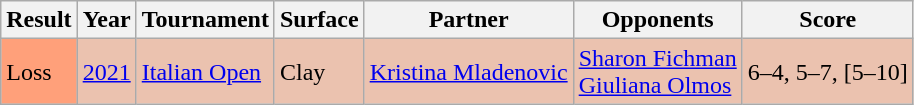<table class="sortable wikitable">
<tr>
<th>Result</th>
<th>Year</th>
<th>Tournament</th>
<th>Surface</th>
<th>Partner</th>
<th>Opponents</th>
<th class=unsortable>Score</th>
</tr>
<tr style=background:#ebc2af>
<td style=background:#ffa07a>Loss</td>
<td><a href='#'>2021</a></td>
<td><a href='#'>Italian Open</a></td>
<td>Clay</td>
<td> <a href='#'>Kristina Mladenovic</a></td>
<td> <a href='#'>Sharon Fichman</a> <br>  <a href='#'>Giuliana Olmos</a></td>
<td>6–4, 5–7, [5–10]</td>
</tr>
</table>
